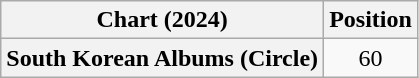<table class="wikitable plainrowheaders" style="text-align:center">
<tr>
<th scope="col">Chart (2024)</th>
<th scope="col">Position</th>
</tr>
<tr>
<th scope="row">South Korean Albums (Circle)</th>
<td>60</td>
</tr>
</table>
